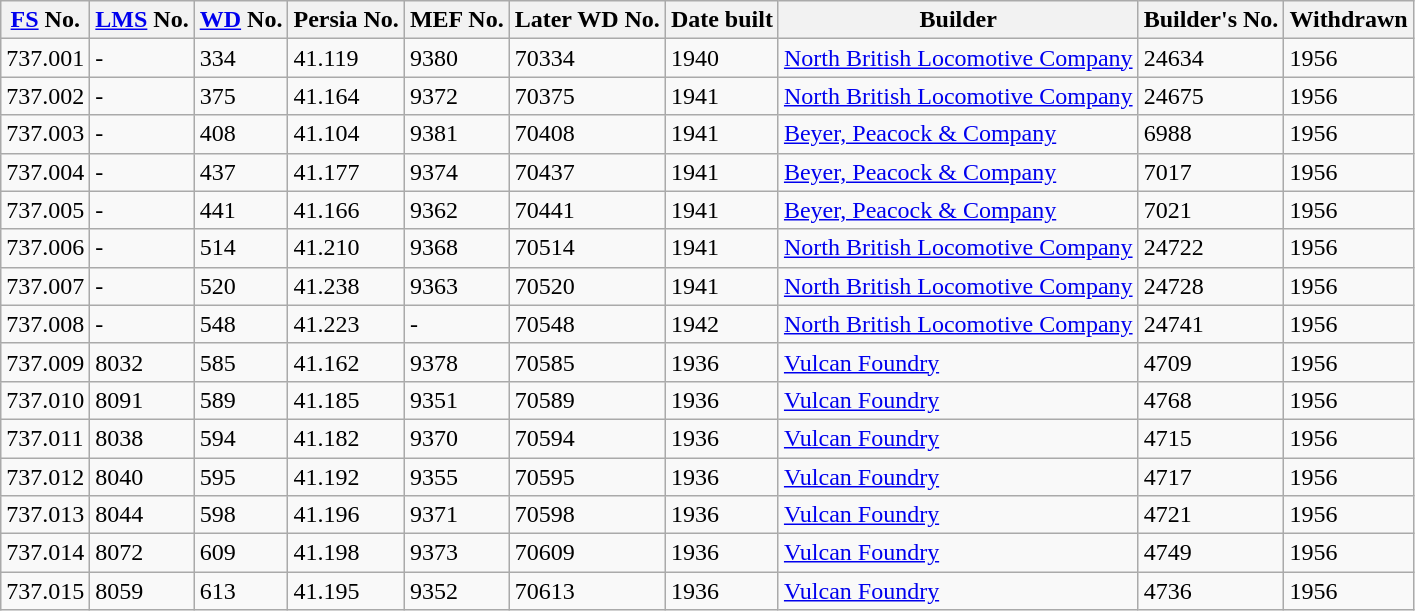<table class="wikitable sortable">
<tr>
<th><a href='#'>FS</a> No.</th>
<th><a href='#'>LMS</a> No.</th>
<th><a href='#'>WD</a> No.</th>
<th>Persia No.</th>
<th>MEF No.</th>
<th>Later WD No.</th>
<th>Date built</th>
<th>Builder</th>
<th>Builder's No.</th>
<th>Withdrawn</th>
</tr>
<tr>
<td>737.001</td>
<td>-</td>
<td>334</td>
<td>41.119</td>
<td>9380</td>
<td>70334</td>
<td>1940</td>
<td><a href='#'>North British Locomotive Company</a></td>
<td>24634</td>
<td>1956</td>
</tr>
<tr>
<td>737.002</td>
<td>-</td>
<td>375</td>
<td>41.164</td>
<td>9372</td>
<td>70375</td>
<td>1941</td>
<td><a href='#'>North British Locomotive Company</a></td>
<td>24675</td>
<td>1956</td>
</tr>
<tr>
<td>737.003</td>
<td>-</td>
<td>408</td>
<td>41.104</td>
<td>9381</td>
<td>70408</td>
<td>1941</td>
<td><a href='#'>Beyer, Peacock & Company</a></td>
<td>6988</td>
<td>1956</td>
</tr>
<tr>
<td>737.004</td>
<td>-</td>
<td>437</td>
<td>41.177</td>
<td>9374</td>
<td>70437</td>
<td>1941</td>
<td><a href='#'>Beyer, Peacock & Company</a></td>
<td>7017</td>
<td>1956</td>
</tr>
<tr>
<td>737.005</td>
<td>-</td>
<td>441</td>
<td>41.166</td>
<td>9362</td>
<td>70441</td>
<td>1941</td>
<td><a href='#'>Beyer, Peacock & Company</a></td>
<td>7021</td>
<td>1956</td>
</tr>
<tr>
<td>737.006</td>
<td>-</td>
<td>514</td>
<td>41.210</td>
<td>9368</td>
<td>70514</td>
<td>1941</td>
<td><a href='#'>North British Locomotive Company</a></td>
<td>24722</td>
<td>1956</td>
</tr>
<tr>
<td>737.007</td>
<td>-</td>
<td>520</td>
<td>41.238</td>
<td>9363</td>
<td>70520</td>
<td>1941</td>
<td><a href='#'>North British Locomotive Company</a></td>
<td>24728</td>
<td>1956</td>
</tr>
<tr>
<td>737.008</td>
<td>-</td>
<td>548</td>
<td>41.223</td>
<td>-</td>
<td>70548</td>
<td>1942</td>
<td><a href='#'>North British Locomotive Company</a></td>
<td>24741</td>
<td>1956</td>
</tr>
<tr>
<td>737.009</td>
<td>8032</td>
<td>585</td>
<td>41.162</td>
<td>9378</td>
<td>70585</td>
<td>1936</td>
<td><a href='#'>Vulcan Foundry</a></td>
<td>4709</td>
<td>1956</td>
</tr>
<tr>
<td>737.010</td>
<td>8091</td>
<td>589</td>
<td>41.185</td>
<td>9351</td>
<td>70589</td>
<td>1936</td>
<td><a href='#'>Vulcan Foundry</a></td>
<td>4768</td>
<td>1956</td>
</tr>
<tr>
<td>737.011</td>
<td>8038</td>
<td>594</td>
<td>41.182</td>
<td>9370</td>
<td>70594</td>
<td>1936</td>
<td><a href='#'>Vulcan Foundry</a></td>
<td>4715</td>
<td>1956</td>
</tr>
<tr>
<td>737.012</td>
<td>8040</td>
<td>595</td>
<td>41.192</td>
<td>9355</td>
<td>70595</td>
<td>1936</td>
<td><a href='#'>Vulcan Foundry</a></td>
<td>4717</td>
<td>1956</td>
</tr>
<tr>
<td>737.013</td>
<td>8044</td>
<td>598</td>
<td>41.196</td>
<td>9371</td>
<td>70598</td>
<td>1936</td>
<td><a href='#'>Vulcan Foundry</a></td>
<td>4721</td>
<td>1956</td>
</tr>
<tr>
<td>737.014</td>
<td>8072</td>
<td>609</td>
<td>41.198</td>
<td>9373</td>
<td>70609</td>
<td>1936</td>
<td><a href='#'>Vulcan Foundry</a></td>
<td>4749</td>
<td>1956</td>
</tr>
<tr>
<td>737.015</td>
<td>8059</td>
<td>613</td>
<td>41.195</td>
<td>9352</td>
<td>70613</td>
<td>1936</td>
<td><a href='#'>Vulcan Foundry</a></td>
<td>4736</td>
<td>1956</td>
</tr>
</table>
